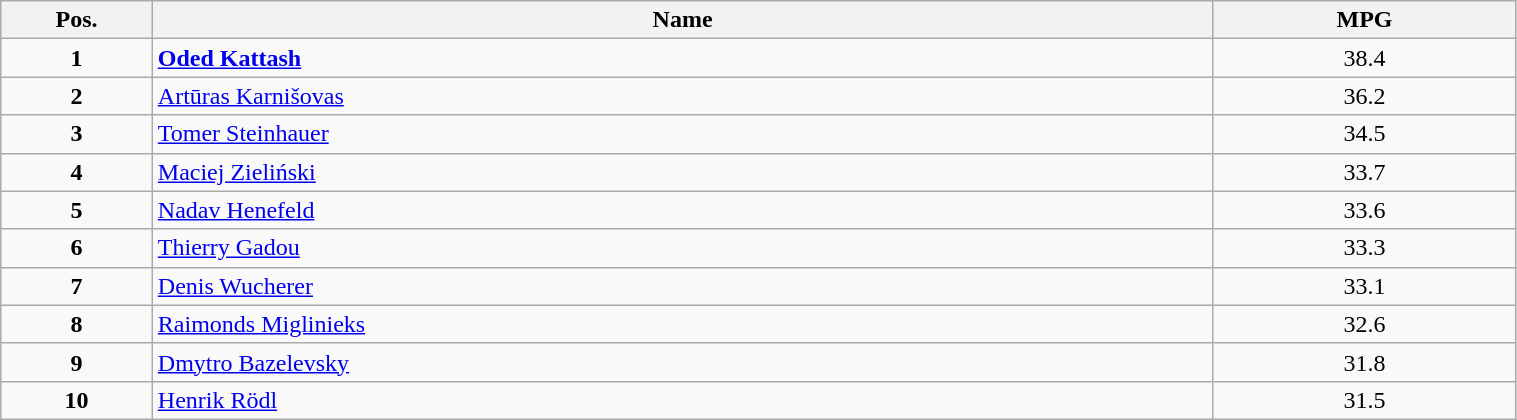<table class=wikitable width="80%">
<tr>
<th width="10%">Pos.</th>
<th width="70%">Name</th>
<th width="20%">MPG</th>
</tr>
<tr>
<td align=center><strong>1</strong></td>
<td> <strong><a href='#'>Oded Kattash</a></strong></td>
<td align=center>38.4</td>
</tr>
<tr>
<td align=center><strong>2</strong></td>
<td> <a href='#'>Artūras Karnišovas</a></td>
<td align=center>36.2</td>
</tr>
<tr>
<td align=center><strong>3</strong></td>
<td> <a href='#'>Tomer Steinhauer</a></td>
<td align=center>34.5</td>
</tr>
<tr>
<td align=center><strong>4</strong></td>
<td> <a href='#'>Maciej Zieliński</a></td>
<td align=center>33.7</td>
</tr>
<tr>
<td align=center><strong>5</strong></td>
<td> <a href='#'>Nadav Henefeld</a></td>
<td align=center>33.6</td>
</tr>
<tr>
<td align=center><strong>6</strong></td>
<td> <a href='#'>Thierry Gadou</a></td>
<td align=center>33.3</td>
</tr>
<tr>
<td align=center><strong>7</strong></td>
<td> <a href='#'>Denis Wucherer</a></td>
<td align=center>33.1</td>
</tr>
<tr>
<td align=center><strong>8</strong></td>
<td> <a href='#'>Raimonds Miglinieks</a></td>
<td align=center>32.6</td>
</tr>
<tr>
<td align=center><strong>9</strong></td>
<td> <a href='#'>Dmytro Bazelevsky</a></td>
<td align=center>31.8</td>
</tr>
<tr>
<td align=center><strong>10</strong></td>
<td> <a href='#'>Henrik Rödl</a></td>
<td align=center>31.5</td>
</tr>
</table>
